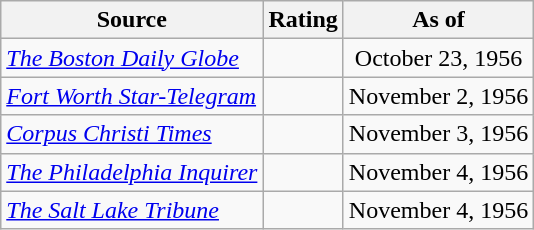<table class="wikitable nowrap" style="text-align:center">
<tr>
<th>Source</th>
<th>Rating</th>
<th>As of</th>
</tr>
<tr>
<td align="left"><em><a href='#'>The Boston Daily Globe</a></em></td>
<td></td>
<td>October 23, 1956</td>
</tr>
<tr>
<td align="left"><em><a href='#'>Fort Worth Star-Telegram</a></em></td>
<td></td>
<td>November 2, 1956</td>
</tr>
<tr>
<td align="left"><em><a href='#'>Corpus Christi Times</a></em></td>
<td></td>
<td>November 3, 1956</td>
</tr>
<tr>
<td align="left"><em><a href='#'>The Philadelphia Inquirer</a></em></td>
<td></td>
<td>November 4, 1956</td>
</tr>
<tr>
<td align="left"><em><a href='#'>The Salt Lake Tribune</a></em></td>
<td></td>
<td>November 4, 1956</td>
</tr>
</table>
